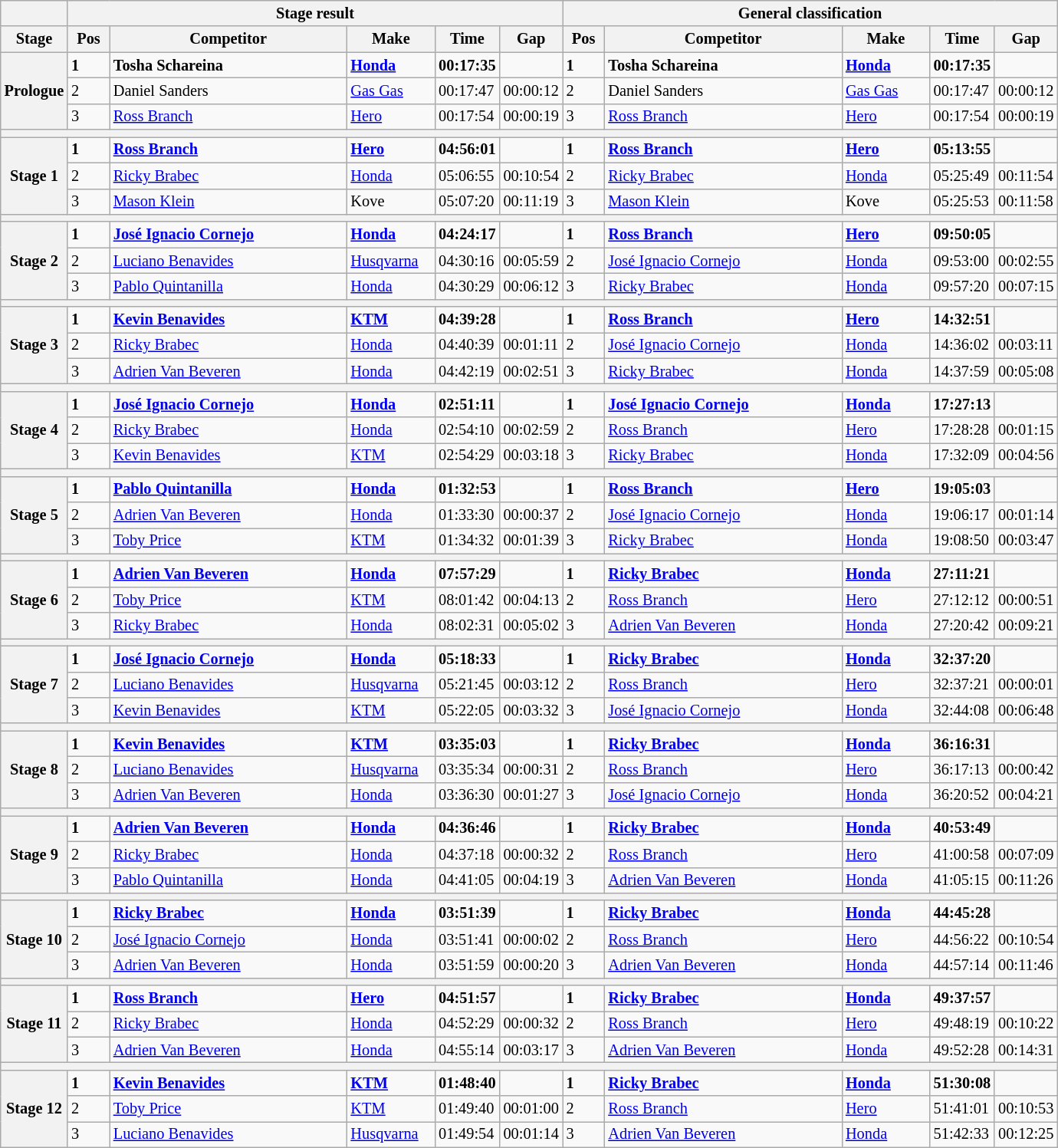<table class="wikitable" style="font-size:85%;">
<tr>
<th></th>
<th colspan=5>Stage result</th>
<th colspan=5>General classification</th>
</tr>
<tr>
<th width="40px">Stage</th>
<th width="30px">Pos</th>
<th width="200px">Competitor</th>
<th width="70px">Make</th>
<th width="40px">Time</th>
<th width="40px">Gap</th>
<th width="30px">Pos</th>
<th width="200px">Competitor</th>
<th width="70px">Make</th>
<th width="40px">Time</th>
<th width="40px">Gap</th>
</tr>
<tr>
<th rowspan=3>Prologue</th>
<td><strong>1</strong></td>
<td><strong> Tosha Schareina</strong></td>
<td><strong><a href='#'>Honda</a></strong></td>
<td><strong>00:17:35</strong></td>
<td></td>
<td><strong>1</strong></td>
<td><strong> Tosha Schareina</strong></td>
<td><strong><a href='#'>Honda</a></strong></td>
<td><strong>00:17:35</strong></td>
<td></td>
</tr>
<tr>
<td>2</td>
<td> Daniel Sanders</td>
<td><a href='#'>Gas Gas</a></td>
<td>00:17:47</td>
<td>00:00:12</td>
<td>2</td>
<td> Daniel Sanders</td>
<td><a href='#'>Gas Gas</a></td>
<td>00:17:47</td>
<td>00:00:12</td>
</tr>
<tr>
<td>3</td>
<td> <a href='#'>Ross Branch</a></td>
<td><a href='#'>Hero</a></td>
<td>00:17:54</td>
<td>00:00:19</td>
<td>3</td>
<td> <a href='#'>Ross Branch</a></td>
<td><a href='#'>Hero</a></td>
<td>00:17:54</td>
<td>00:00:19</td>
</tr>
<tr>
<th colspan=11></th>
</tr>
<tr>
<th rowspan="3">Stage 1</th>
<td><strong>1</strong></td>
<td><strong> <a href='#'>Ross Branch</a></strong></td>
<td><a href='#'><strong>Hero</strong></a></td>
<td><strong>04:56:01</strong></td>
<td></td>
<td><strong>1</strong></td>
<td><strong> <a href='#'>Ross Branch</a></strong></td>
<td><a href='#'><strong>Hero</strong></a></td>
<td><strong>05:13:55</strong></td>
<td></td>
</tr>
<tr>
<td>2</td>
<td> <a href='#'>Ricky Brabec</a></td>
<td><a href='#'>Honda</a></td>
<td>05:06:55</td>
<td>00:10:54</td>
<td>2</td>
<td> <a href='#'>Ricky Brabec</a></td>
<td><a href='#'>Honda</a></td>
<td>05:25:49</td>
<td>00:11:54</td>
</tr>
<tr>
<td>3</td>
<td> <a href='#'>Mason Klein</a></td>
<td>Kove</td>
<td>05:07:20</td>
<td>00:11:19</td>
<td>3</td>
<td> <a href='#'>Mason Klein</a></td>
<td>Kove</td>
<td>05:25:53</td>
<td>00:11:58</td>
</tr>
<tr>
<th colspan="11"></th>
</tr>
<tr>
<th rowspan="3">Stage 2</th>
<td><strong>1</strong></td>
<td><strong> <a href='#'>José Ignacio Cornejo</a></strong></td>
<td><strong><a href='#'>Honda</a></strong></td>
<td><strong>04:24:17</strong></td>
<td></td>
<td><strong>1</strong></td>
<td><strong> <a href='#'>Ross Branch</a></strong></td>
<td><a href='#'><strong>Hero</strong></a></td>
<td><strong>09:50:05</strong></td>
<td></td>
</tr>
<tr>
<td>2</td>
<td> <a href='#'>Luciano Benavides</a></td>
<td><a href='#'>Husqvarna</a></td>
<td>04:30:16</td>
<td>00:05:59</td>
<td>2</td>
<td> <a href='#'>José Ignacio Cornejo</a></td>
<td><a href='#'>Honda</a></td>
<td>09:53:00</td>
<td>00:02:55</td>
</tr>
<tr>
<td>3</td>
<td> <a href='#'>Pablo Quintanilla</a></td>
<td><a href='#'>Honda</a></td>
<td>04:30:29</td>
<td>00:06:12</td>
<td>3</td>
<td> <a href='#'>Ricky Brabec</a></td>
<td><a href='#'>Honda</a></td>
<td>09:57:20</td>
<td>00:07:15</td>
</tr>
<tr>
<th colspan="11"></th>
</tr>
<tr>
<th rowspan="3">Stage 3</th>
<td><strong>1</strong></td>
<td><strong> <a href='#'>Kevin Benavides</a></strong></td>
<td><strong><a href='#'>KTM</a></strong></td>
<td><strong>04:39:28</strong></td>
<td></td>
<td><strong>1</strong></td>
<td><strong> <a href='#'>Ross Branch</a></strong></td>
<td><a href='#'><strong>Hero</strong></a></td>
<td><strong>14:32:51</strong></td>
<td></td>
</tr>
<tr>
<td>2</td>
<td> <a href='#'>Ricky Brabec</a></td>
<td><a href='#'>Honda</a></td>
<td>04:40:39</td>
<td>00:01:11</td>
<td>2</td>
<td> <a href='#'>José Ignacio Cornejo</a></td>
<td><a href='#'>Honda</a></td>
<td>14:36:02</td>
<td>00:03:11</td>
</tr>
<tr>
<td>3</td>
<td> <a href='#'>Adrien Van Beveren</a></td>
<td><a href='#'>Honda</a></td>
<td>04:42:19</td>
<td>00:02:51</td>
<td>3</td>
<td> <a href='#'>Ricky Brabec</a></td>
<td><a href='#'>Honda</a></td>
<td>14:37:59</td>
<td>00:05:08</td>
</tr>
<tr>
<th colspan="11"></th>
</tr>
<tr>
<th rowspan="3">Stage 4</th>
<td><strong>1</strong></td>
<td><strong> <a href='#'>José Ignacio Cornejo</a></strong></td>
<td><strong><a href='#'>Honda</a></strong></td>
<td><strong>02:51:11</strong></td>
<td></td>
<td><strong>1</strong></td>
<td><strong> <a href='#'>José Ignacio Cornejo</a></strong></td>
<td><strong><a href='#'>Honda</a></strong></td>
<td><strong>17:27:13</strong></td>
<td></td>
</tr>
<tr>
<td>2</td>
<td> <a href='#'>Ricky Brabec</a></td>
<td><a href='#'>Honda</a></td>
<td>02:54:10</td>
<td>00:02:59</td>
<td>2</td>
<td> <a href='#'>Ross Branch</a></td>
<td><a href='#'>Hero</a></td>
<td>17:28:28</td>
<td>00:01:15</td>
</tr>
<tr>
<td>3</td>
<td> <a href='#'>Kevin Benavides</a></td>
<td><a href='#'>KTM</a></td>
<td>02:54:29</td>
<td>00:03:18</td>
<td>3</td>
<td> <a href='#'>Ricky Brabec</a></td>
<td><a href='#'>Honda</a></td>
<td>17:32:09</td>
<td>00:04:56</td>
</tr>
<tr>
<th colspan="11"></th>
</tr>
<tr>
<th rowspan="3">Stage 5</th>
<td><strong>1</strong></td>
<td><strong> <a href='#'>Pablo Quintanilla</a></strong></td>
<td><strong><a href='#'>Honda</a></strong></td>
<td><strong>01:32:53</strong></td>
<td></td>
<td><strong>1</strong></td>
<td><strong> <a href='#'>Ross Branch</a></strong></td>
<td><strong><a href='#'>Hero</a></strong></td>
<td><strong>19:05:03</strong></td>
<td></td>
</tr>
<tr>
<td>2</td>
<td> <a href='#'>Adrien Van Beveren</a></td>
<td><a href='#'>Honda</a></td>
<td>01:33:30</td>
<td>00:00:37</td>
<td>2</td>
<td> <a href='#'>José Ignacio Cornejo</a></td>
<td><a href='#'>Honda</a></td>
<td>19:06:17</td>
<td>00:01:14</td>
</tr>
<tr>
<td>3</td>
<td> <a href='#'>Toby Price</a></td>
<td><a href='#'>KTM</a></td>
<td>01:34:32</td>
<td>00:01:39</td>
<td>3</td>
<td> <a href='#'>Ricky Brabec</a></td>
<td><a href='#'>Honda</a></td>
<td>19:08:50</td>
<td>00:03:47</td>
</tr>
<tr>
<th colspan="11"></th>
</tr>
<tr>
<th rowspan="3">Stage 6</th>
<td><strong>1</strong></td>
<td><strong> <a href='#'>Adrien Van Beveren</a></strong></td>
<td><strong><a href='#'>Honda</a></strong></td>
<td><strong>07:57:29</strong></td>
<td></td>
<td><strong>1</strong></td>
<td><strong> <a href='#'>Ricky Brabec</a></strong></td>
<td><strong><a href='#'>Honda</a></strong></td>
<td><strong>27:11:21</strong></td>
<td></td>
</tr>
<tr>
<td>2</td>
<td> <a href='#'>Toby Price</a></td>
<td><a href='#'>KTM</a></td>
<td>08:01:42</td>
<td>00:04:13</td>
<td>2</td>
<td> <a href='#'>Ross Branch</a></td>
<td><a href='#'>Hero</a></td>
<td>27:12:12</td>
<td>00:00:51</td>
</tr>
<tr>
<td>3</td>
<td> <a href='#'>Ricky Brabec</a></td>
<td><a href='#'>Honda</a></td>
<td>08:02:31</td>
<td>00:05:02</td>
<td>3</td>
<td> <a href='#'>Adrien Van Beveren</a></td>
<td><a href='#'>Honda</a></td>
<td>27:20:42</td>
<td>00:09:21</td>
</tr>
<tr>
<th colspan="11"></th>
</tr>
<tr>
<th rowspan="3">Stage 7</th>
<td><strong>1</strong></td>
<td><strong> <a href='#'>José Ignacio Cornejo</a></strong></td>
<td><strong><a href='#'>Honda</a></strong></td>
<td><strong>05:18:33</strong></td>
<td></td>
<td><strong>1</strong></td>
<td><strong> <a href='#'>Ricky Brabec</a></strong></td>
<td><strong><a href='#'>Honda</a></strong></td>
<td><strong>32:37:20</strong></td>
<td></td>
</tr>
<tr>
<td>2</td>
<td> <a href='#'>Luciano Benavides</a></td>
<td><a href='#'>Husqvarna</a></td>
<td>05:21:45</td>
<td>00:03:12</td>
<td>2</td>
<td> <a href='#'>Ross Branch</a></td>
<td><a href='#'>Hero</a></td>
<td>32:37:21</td>
<td>00:00:01</td>
</tr>
<tr>
<td>3</td>
<td> <a href='#'>Kevin Benavides</a></td>
<td><a href='#'>KTM</a></td>
<td>05:22:05</td>
<td>00:03:32</td>
<td>3</td>
<td> <a href='#'>José Ignacio Cornejo</a></td>
<td><a href='#'>Honda</a></td>
<td>32:44:08</td>
<td>00:06:48</td>
</tr>
<tr>
<th colspan="11"></th>
</tr>
<tr>
<th rowspan="3">Stage 8</th>
<td><strong>1</strong></td>
<td><strong> <a href='#'>Kevin Benavides</a></strong></td>
<td><strong><a href='#'>KTM</a></strong></td>
<td><strong>03:35:03</strong></td>
<td></td>
<td><strong>1</strong></td>
<td><strong> <a href='#'>Ricky Brabec</a></strong></td>
<td><strong><a href='#'>Honda</a></strong></td>
<td><strong>36:16:31</strong></td>
<td></td>
</tr>
<tr>
<td>2</td>
<td> <a href='#'>Luciano Benavides</a></td>
<td><a href='#'>Husqvarna</a></td>
<td>03:35:34</td>
<td>00:00:31</td>
<td>2</td>
<td> <a href='#'>Ross Branch</a></td>
<td><a href='#'>Hero</a></td>
<td>36:17:13</td>
<td>00:00:42</td>
</tr>
<tr>
<td>3</td>
<td> <a href='#'>Adrien Van Beveren</a></td>
<td><a href='#'>Honda</a></td>
<td>03:36:30</td>
<td>00:01:27</td>
<td>3</td>
<td> <a href='#'>José Ignacio Cornejo</a></td>
<td><a href='#'>Honda</a></td>
<td>36:20:52</td>
<td>00:04:21</td>
</tr>
<tr>
<th colspan="11"></th>
</tr>
<tr>
<th rowspan="3">Stage 9</th>
<td><strong>1</strong></td>
<td><strong> <a href='#'>Adrien Van Beveren</a></strong></td>
<td><strong><a href='#'>Honda</a></strong></td>
<td><strong>04:36:46</strong></td>
<td></td>
<td><strong>1</strong></td>
<td><strong> <a href='#'>Ricky Brabec</a></strong></td>
<td><strong><a href='#'>Honda</a></strong></td>
<td><strong>40:53:49</strong></td>
<td></td>
</tr>
<tr>
<td>2</td>
<td> <a href='#'>Ricky Brabec</a></td>
<td><a href='#'>Honda</a></td>
<td>04:37:18</td>
<td>00:00:32</td>
<td>2</td>
<td> <a href='#'>Ross Branch</a></td>
<td><a href='#'>Hero</a></td>
<td>41:00:58</td>
<td>00:07:09</td>
</tr>
<tr>
<td>3</td>
<td> <a href='#'>Pablo Quintanilla</a></td>
<td><a href='#'>Honda</a></td>
<td>04:41:05</td>
<td>00:04:19</td>
<td>3</td>
<td> <a href='#'>Adrien Van Beveren</a></td>
<td><a href='#'>Honda</a></td>
<td>41:05:15</td>
<td>00:11:26</td>
</tr>
<tr>
<th colspan="11"></th>
</tr>
<tr>
<th rowspan="3">Stage 10</th>
<td><strong>1</strong></td>
<td><strong> <a href='#'>Ricky Brabec</a></strong></td>
<td><strong><a href='#'>Honda</a></strong></td>
<td><strong>03:51:39</strong></td>
<td></td>
<td><strong>1</strong></td>
<td><strong> <a href='#'>Ricky Brabec</a></strong></td>
<td><strong><a href='#'>Honda</a></strong></td>
<td><strong>44:45:28</strong></td>
<td></td>
</tr>
<tr>
<td>2</td>
<td> <a href='#'>José Ignacio Cornejo</a></td>
<td><a href='#'>Honda</a></td>
<td>03:51:41</td>
<td>00:00:02</td>
<td>2</td>
<td> <a href='#'>Ross Branch</a></td>
<td><a href='#'>Hero</a></td>
<td>44:56:22</td>
<td>00:10:54</td>
</tr>
<tr>
<td>3</td>
<td> <a href='#'>Adrien Van Beveren</a></td>
<td><a href='#'>Honda</a></td>
<td>03:51:59</td>
<td>00:00:20</td>
<td>3</td>
<td> <a href='#'>Adrien Van Beveren</a></td>
<td><a href='#'>Honda</a></td>
<td>44:57:14</td>
<td>00:11:46</td>
</tr>
<tr>
<th colspan="11"></th>
</tr>
<tr>
<th rowspan="3">Stage 11</th>
<td><strong>1</strong></td>
<td><strong> <a href='#'>Ross Branch</a></strong></td>
<td><strong><a href='#'>Hero</a></strong></td>
<td><strong>04:51:57</strong></td>
<td></td>
<td><strong>1</strong></td>
<td><strong> <a href='#'>Ricky Brabec</a></strong></td>
<td><strong><a href='#'>Honda</a></strong></td>
<td><strong>49:37:57</strong></td>
<td></td>
</tr>
<tr>
<td>2</td>
<td> <a href='#'>Ricky Brabec</a></td>
<td><a href='#'>Honda</a></td>
<td>04:52:29</td>
<td>00:00:32</td>
<td>2</td>
<td> <a href='#'>Ross Branch</a></td>
<td><a href='#'>Hero</a></td>
<td>49:48:19</td>
<td>00:10:22</td>
</tr>
<tr>
<td>3</td>
<td> <a href='#'>Adrien Van Beveren</a></td>
<td><a href='#'>Honda</a></td>
<td>04:55:14</td>
<td>00:03:17</td>
<td>3</td>
<td> <a href='#'>Adrien Van Beveren</a></td>
<td><a href='#'>Honda</a></td>
<td>49:52:28</td>
<td>00:14:31</td>
</tr>
<tr>
<th colspan="11"></th>
</tr>
<tr>
<th rowspan="3">Stage 12</th>
<td><strong>1</strong></td>
<td><strong> <a href='#'>Kevin Benavides</a></strong></td>
<td><strong><a href='#'>KTM</a></strong></td>
<td><strong>01:48:40</strong></td>
<td></td>
<td><strong>1</strong></td>
<td><strong> <a href='#'>Ricky Brabec</a></strong></td>
<td><strong><a href='#'>Honda</a></strong></td>
<td><strong>51:30:08</strong></td>
<td></td>
</tr>
<tr>
<td>2</td>
<td> <a href='#'>Toby Price</a></td>
<td><a href='#'>KTM</a></td>
<td>01:49:40</td>
<td>00:01:00</td>
<td>2</td>
<td> <a href='#'>Ross Branch</a></td>
<td><a href='#'>Hero</a></td>
<td>51:41:01</td>
<td>00:10:53</td>
</tr>
<tr>
<td>3</td>
<td> <a href='#'>Luciano Benavides</a></td>
<td><a href='#'>Husqvarna</a></td>
<td>01:49:54</td>
<td>00:01:14</td>
<td>3</td>
<td> <a href='#'>Adrien Van Beveren</a></td>
<td><a href='#'>Honda</a></td>
<td>51:42:33</td>
<td>00:12:25</td>
</tr>
</table>
